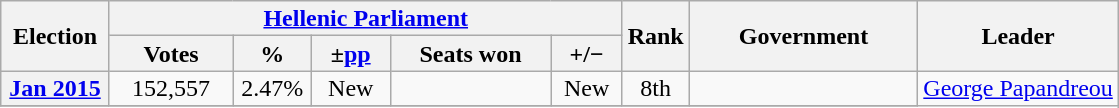<table class="wikitable" style="text-align:center; line-height:16px;">
<tr>
<th rowspan="2" style="width:65px;">Election</th>
<th colspan="5"><a href='#'>Hellenic Parliament</a></th>
<th rowspan="2" style="width:30px;">Rank</th>
<th rowspan="2" style="width:145px;">Government</th>
<th rowspan="2">Leader</th>
</tr>
<tr>
<th style="width:75px;">Votes</th>
<th style="width:45px;">%</th>
<th style="width:45px;">±<a href='#'>pp</a></th>
<th style="width:100px;">Seats won</th>
<th style="width:40px;">+/−</th>
</tr>
<tr>
<th><a href='#'>Jan 2015</a></th>
<td>152,557</td>
<td>2.47%</td>
<td>New</td>
<td></td>
<td>New</td>
<td>8th</td>
<td></td>
<td rowspan=4><a href='#'>George Papandreou</a></td>
</tr>
<tr>
</tr>
</table>
